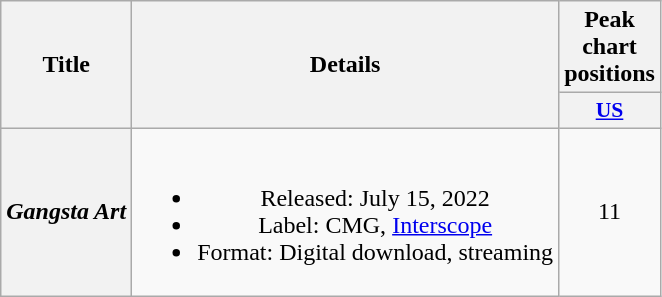<table class="wikitable plainrowheaders" style="text-align:center">
<tr>
<th rowspan="2" scope="col">Title</th>
<th rowspan="2" scope="col">Details</th>
<th colspan="1" scope="col">Peak chart positions</th>
</tr>
<tr>
<th scope="col" style="width:2.5em;font-size:90%;"><a href='#'>US</a></th>
</tr>
<tr>
<th scope="row"><em>Gangsta Art</em><br></th>
<td><br><ul><li>Released: July 15, 2022</li><li>Label: CMG, <a href='#'>Interscope</a></li><li>Format: Digital download, streaming</li></ul></td>
<td>11<br></td>
</tr>
</table>
